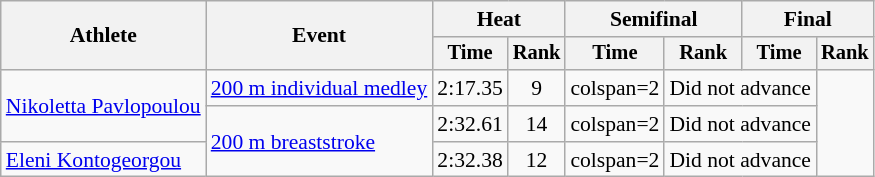<table class=wikitable style="font-size:90%">
<tr>
<th rowspan=2>Athlete</th>
<th rowspan=2>Event</th>
<th colspan="2">Heat</th>
<th colspan="2">Semifinal</th>
<th colspan="2">Final</th>
</tr>
<tr style="font-size:95%">
<th>Time</th>
<th>Rank</th>
<th>Time</th>
<th>Rank</th>
<th>Time</th>
<th>Rank</th>
</tr>
<tr align=center>
<td align=left rowspan=2><a href='#'>Nikoletta Pavlopoulou</a></td>
<td align=left><a href='#'>200 m individual medley</a></td>
<td>2:17.35</td>
<td>9</td>
<td>colspan=2 </td>
<td colspan=2>Did not advance</td>
</tr>
<tr align=center>
<td align=left rowspan=2><a href='#'>200 m breaststroke</a></td>
<td>2:32.61</td>
<td>14</td>
<td>colspan=2 </td>
<td colspan=2>Did not advance</td>
</tr>
<tr align=center>
<td align=left><a href='#'>Eleni Kontogeorgou</a></td>
<td>2:32.38</td>
<td>12</td>
<td>colspan=2 </td>
<td colspan=2>Did not advance</td>
</tr>
</table>
